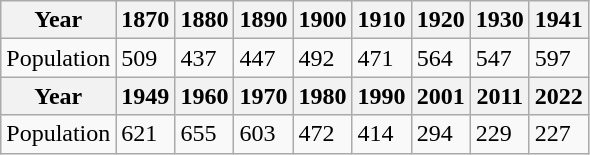<table class="wikitable">
<tr>
<th>Year</th>
<th>1870</th>
<th>1880</th>
<th>1890</th>
<th>1900</th>
<th>1910</th>
<th>1920</th>
<th>1930</th>
<th>1941</th>
</tr>
<tr>
<td>Population</td>
<td>509</td>
<td>437</td>
<td>447</td>
<td>492</td>
<td>471</td>
<td>564</td>
<td>547</td>
<td>597</td>
</tr>
<tr>
<th>Year</th>
<th>1949</th>
<th>1960</th>
<th>1970</th>
<th>1980</th>
<th>1990</th>
<th>2001</th>
<th>2011</th>
<th>2022</th>
</tr>
<tr>
<td>Population</td>
<td>621</td>
<td>655</td>
<td>603</td>
<td>472</td>
<td>414</td>
<td>294</td>
<td>229</td>
<td>227</td>
</tr>
</table>
